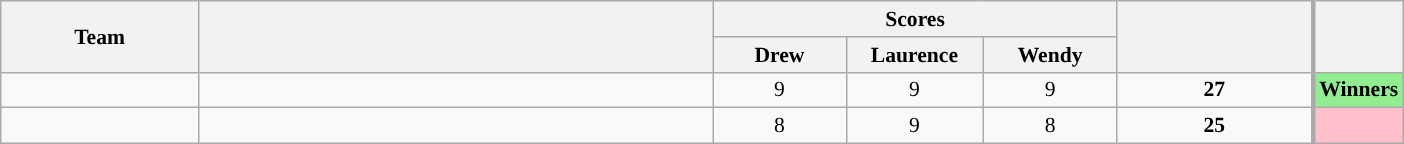<table class="wikitable plainrowheaders" style="text-align:center; font-size:90%; width:65em;">
<tr>
<th rowspan="2">Team</th>
<th rowspan="2" style="width:40%;"></th>
<th colspan="3" style="width:30%;">Scores</th>
<th rowspan="2" style="width:15%;"></th>
<th rowspan="2" style="width:15%; border-left:3px solid #aaa;"></th>
</tr>
<tr>
<th style="width:10%;">Drew</th>
<th style="width:10%;">Laurence</th>
<th style="width:10%;">Wendy</th>
</tr>
<tr>
<td style="width:15%;"></td>
<td></td>
<td>9</td>
<td>9</td>
<td>9</td>
<td><strong>27</strong></td>
<td style="border-left:3px solid #aaa;" bgcolor="lightgreen"><strong>Winners</strong></td>
</tr>
<tr>
<td style="width:15%;"></td>
<td></td>
<td>8</td>
<td>9</td>
<td>8</td>
<td><strong>25</strong></td>
<td style="border-left:3px solid #aaa;" bgcolor="pink"></td>
</tr>
</table>
